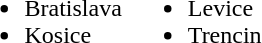<table>
<tr>
<td><br><ul><li>Bratislava</li><li>Kosice</li></ul></td>
<td><br><ul><li>Levice</li><li>Trencin</li></ul></td>
</tr>
</table>
